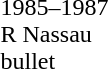<table style="width:80px;">
<tr>
<td></td>
</tr>
<tr>
<td><div>1985–1987 R Nassau bullet</div></td>
</tr>
</table>
